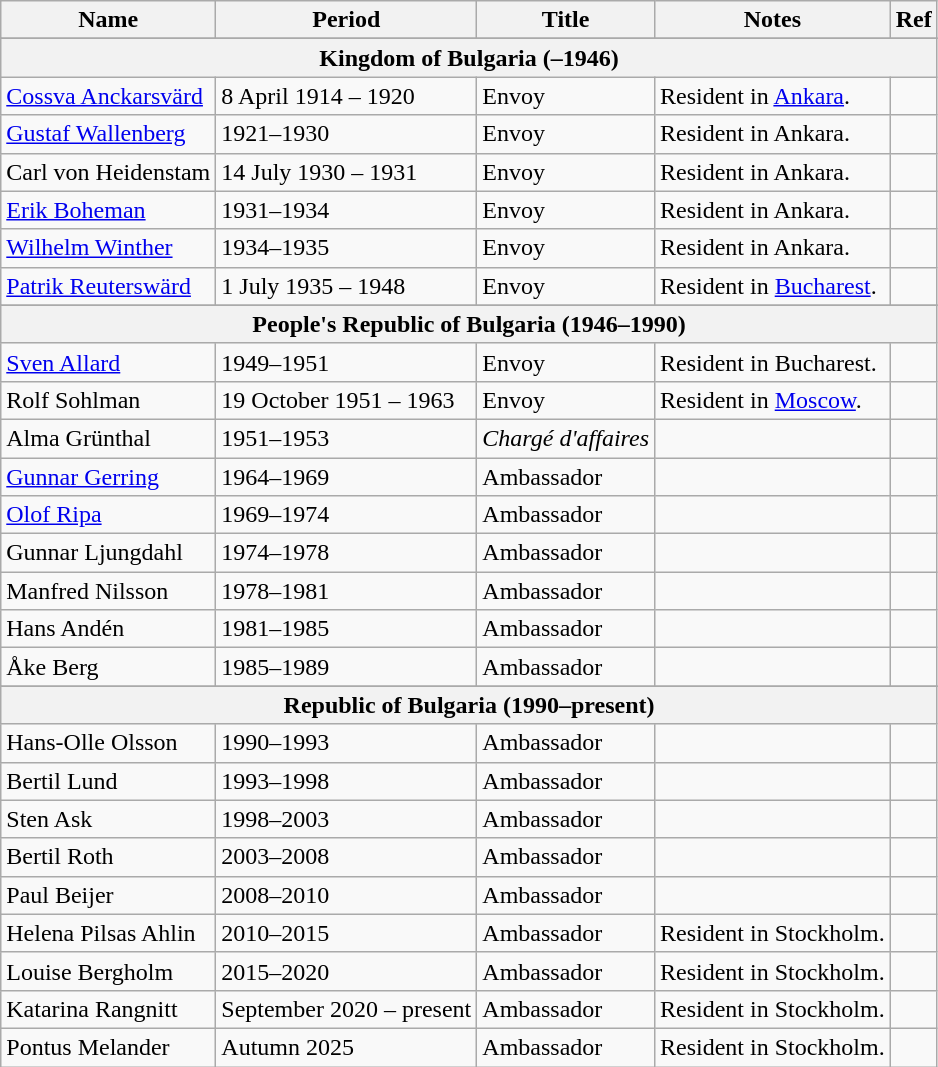<table class="wikitable">
<tr>
<th>Name</th>
<th>Period</th>
<th>Title</th>
<th>Notes</th>
<th>Ref</th>
</tr>
<tr>
</tr>
<tr style="text-align:center;">
<th colspan=5>Kingdom of Bulgaria (–1946)</th>
</tr>
<tr>
<td><a href='#'>Cossva Anckarsvärd</a></td>
<td>8 April 1914 – 1920</td>
<td>Envoy</td>
<td>Resident in <a href='#'>Ankara</a>.</td>
<td></td>
</tr>
<tr>
<td><a href='#'>Gustaf Wallenberg</a></td>
<td>1921–1930</td>
<td>Envoy</td>
<td>Resident in Ankara.</td>
<td></td>
</tr>
<tr>
<td>Carl von Heidenstam</td>
<td>14 July 1930 – 1931</td>
<td>Envoy</td>
<td>Resident in Ankara.</td>
<td></td>
</tr>
<tr>
<td><a href='#'>Erik Boheman</a></td>
<td>1931–1934</td>
<td>Envoy</td>
<td>Resident in Ankara.</td>
<td></td>
</tr>
<tr>
<td><a href='#'>Wilhelm Winther</a></td>
<td>1934–1935</td>
<td>Envoy</td>
<td>Resident in Ankara.</td>
<td></td>
</tr>
<tr>
<td><a href='#'>Patrik Reuterswärd</a></td>
<td>1 July 1935 – 1948</td>
<td>Envoy</td>
<td>Resident in <a href='#'>Bucharest</a>.</td>
<td></td>
</tr>
<tr>
</tr>
<tr style="text-align:center;">
<th colspan=5>People's Republic of Bulgaria (1946–1990)</th>
</tr>
<tr>
<td><a href='#'>Sven Allard</a></td>
<td>1949–1951</td>
<td>Envoy</td>
<td>Resident in Bucharest.</td>
<td></td>
</tr>
<tr>
<td>Rolf Sohlman</td>
<td>19 October 1951 – 1963</td>
<td>Envoy</td>
<td>Resident in <a href='#'>Moscow</a>.</td>
<td></td>
</tr>
<tr>
<td>Alma Grünthal</td>
<td>1951–1953</td>
<td><em>Chargé d'affaires</em></td>
<td></td>
<td></td>
</tr>
<tr>
<td><a href='#'>Gunnar Gerring</a></td>
<td>1964–1969</td>
<td>Ambassador</td>
<td></td>
<td></td>
</tr>
<tr>
<td><a href='#'>Olof Ripa</a></td>
<td>1969–1974</td>
<td>Ambassador</td>
<td></td>
<td></td>
</tr>
<tr>
<td>Gunnar Ljungdahl</td>
<td>1974–1978</td>
<td>Ambassador</td>
<td></td>
<td></td>
</tr>
<tr>
<td>Manfred Nilsson</td>
<td>1978–1981</td>
<td>Ambassador</td>
<td></td>
<td></td>
</tr>
<tr>
<td>Hans Andén</td>
<td>1981–1985</td>
<td>Ambassador</td>
<td></td>
<td></td>
</tr>
<tr>
<td>Åke Berg</td>
<td>1985–1989</td>
<td>Ambassador</td>
<td></td>
<td></td>
</tr>
<tr>
</tr>
<tr style="text-align:center;">
<th colspan=5>Republic of Bulgaria (1990–present)</th>
</tr>
<tr>
<td>Hans-Olle Olsson</td>
<td>1990–1993</td>
<td>Ambassador</td>
<td></td>
<td></td>
</tr>
<tr>
<td>Bertil Lund</td>
<td>1993–1998</td>
<td>Ambassador</td>
<td></td>
<td></td>
</tr>
<tr>
<td>Sten Ask</td>
<td>1998–2003</td>
<td>Ambassador</td>
<td></td>
<td></td>
</tr>
<tr>
<td>Bertil Roth</td>
<td>2003–2008</td>
<td>Ambassador</td>
<td></td>
<td></td>
</tr>
<tr>
<td>Paul Beijer</td>
<td>2008–2010</td>
<td>Ambassador</td>
<td></td>
<td></td>
</tr>
<tr>
<td>Helena Pilsas Ahlin</td>
<td>2010–2015</td>
<td>Ambassador</td>
<td>Resident in Stockholm.</td>
<td></td>
</tr>
<tr>
<td>Louise Bergholm</td>
<td>2015–2020</td>
<td>Ambassador</td>
<td>Resident in Stockholm.</td>
<td></td>
</tr>
<tr>
<td>Katarina Rangnitt</td>
<td>September 2020 – present</td>
<td>Ambassador</td>
<td>Resident in Stockholm.</td>
<td></td>
</tr>
<tr>
<td>Pontus Melander</td>
<td>Autumn 2025</td>
<td>Ambassador</td>
<td>Resident in Stockholm.</td>
<td></td>
</tr>
</table>
